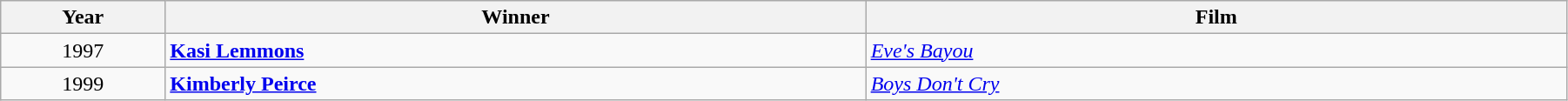<table class="wikitable" width="95%" cellpadding="5">
<tr>
<th width="100"><strong>Year</strong></th>
<th width="450"><strong>Winner</strong></th>
<th width="450"><strong>Film</strong></th>
</tr>
<tr>
<td style="text-align:center;">1997</td>
<td><strong><a href='#'>Kasi Lemmons</a></strong></td>
<td><em><a href='#'>Eve's Bayou</a></em></td>
</tr>
<tr>
<td style="text-align:center;">1999</td>
<td><strong><a href='#'>Kimberly Peirce</a></strong></td>
<td><em><a href='#'>Boys Don't Cry</a></em></td>
</tr>
</table>
